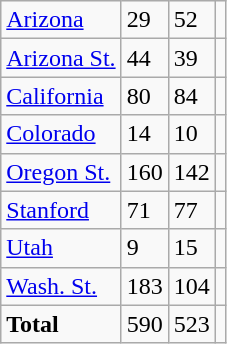<table class="wikitable sortable">
<tr>
<td><a href='#'>Arizona</a></td>
<td>29</td>
<td>52</td>
<td> </td>
</tr>
<tr>
<td><a href='#'>Arizona St.</a></td>
<td>44</td>
<td>39</td>
<td> </td>
</tr>
<tr>
<td><a href='#'>California</a></td>
<td>80</td>
<td>84</td>
<td> </td>
</tr>
<tr>
<td><a href='#'>Colorado</a></td>
<td>14</td>
<td>10</td>
<td> </td>
</tr>
<tr>
<td><a href='#'>Oregon St.</a></td>
<td>160</td>
<td>142</td>
<td> </td>
</tr>
<tr>
<td><a href='#'>Stanford</a></td>
<td>71</td>
<td>77</td>
<td> </td>
</tr>
<tr>
<td><a href='#'>Utah</a></td>
<td>9</td>
<td>15</td>
<td> </td>
</tr>
<tr>
<td><a href='#'>Wash. St.</a></td>
<td>183</td>
<td>104</td>
<td> </td>
</tr>
<tr>
<td><strong>Total</strong></td>
<td>590</td>
<td>523</td>
<td> </td>
</tr>
</table>
